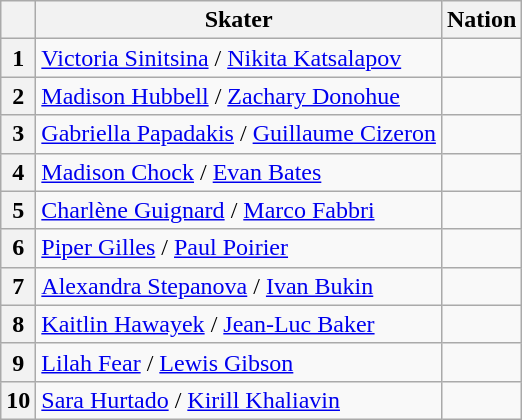<table class="wikitable sortable" style="text-align: left">
<tr>
<th scope="col"></th>
<th scope="col">Skater</th>
<th scope="col">Nation</th>
</tr>
<tr>
<th scope="row">1</th>
<td><a href='#'>Victoria Sinitsina</a> / <a href='#'>Nikita Katsalapov</a></td>
<td></td>
</tr>
<tr>
<th scope="row">2</th>
<td><a href='#'>Madison Hubbell</a> / <a href='#'>Zachary Donohue</a></td>
<td></td>
</tr>
<tr>
<th scope="row">3</th>
<td><a href='#'>Gabriella Papadakis</a> / <a href='#'>Guillaume Cizeron</a></td>
<td></td>
</tr>
<tr>
<th scope="row">4</th>
<td><a href='#'>Madison Chock</a> / <a href='#'>Evan Bates</a></td>
<td></td>
</tr>
<tr>
<th scope="row">5</th>
<td><a href='#'>Charlène Guignard</a> / <a href='#'>Marco Fabbri</a></td>
<td></td>
</tr>
<tr>
<th scope="row">6</th>
<td><a href='#'>Piper Gilles</a> / <a href='#'>Paul Poirier</a></td>
<td></td>
</tr>
<tr>
<th scope="row">7</th>
<td><a href='#'>Alexandra Stepanova</a> / <a href='#'>Ivan Bukin</a></td>
<td></td>
</tr>
<tr>
<th scope="row">8</th>
<td><a href='#'>Kaitlin Hawayek</a> / <a href='#'>Jean-Luc Baker</a></td>
<td></td>
</tr>
<tr>
<th scope="row">9</th>
<td><a href='#'>Lilah Fear</a> / <a href='#'>Lewis Gibson</a></td>
<td></td>
</tr>
<tr>
<th scope="row">10</th>
<td><a href='#'>Sara Hurtado</a> / <a href='#'>Kirill Khaliavin</a></td>
<td></td>
</tr>
</table>
